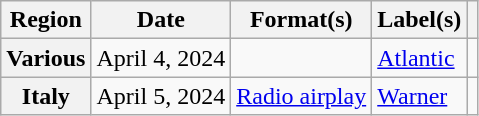<table class="wikitable plainrowheaders">
<tr>
<th scope="col">Region</th>
<th scope="col">Date</th>
<th scope="col">Format(s)</th>
<th scope="col">Label(s)</th>
<th scope="col"></th>
</tr>
<tr>
<th scope="row">Various</th>
<td>April 4, 2024</td>
<td></td>
<td><a href='#'>Atlantic</a></td>
<td style="text-align:center;"></td>
</tr>
<tr>
<th scope="row">Italy</th>
<td>April 5, 2024</td>
<td><a href='#'>Radio airplay</a></td>
<td><a href='#'>Warner</a></td>
<td style="text-align:center;"></td>
</tr>
</table>
